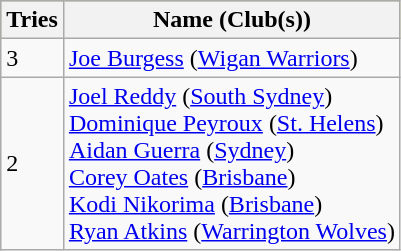<table class="wikitable">
<tr bgcolor=#bdb76b>
<th>Tries</th>
<th>Name (Club(s))</th>
</tr>
<tr>
<td>3</td>
<td><a href='#'>Joe Burgess</a> (<a href='#'>Wigan Warriors</a>)</td>
</tr>
<tr>
<td>2</td>
<td><a href='#'>Joel Reddy</a> (<a href='#'>South Sydney</a>)<br><a href='#'>Dominique Peyroux</a> (<a href='#'>St. Helens</a>)<br> <a href='#'>Aidan Guerra</a> (<a href='#'>Sydney</a>)<br> <a href='#'>Corey Oates</a> (<a href='#'>Brisbane</a>)<br> <a href='#'>Kodi Nikorima</a> (<a href='#'>Brisbane</a>) <br> <a href='#'>Ryan Atkins</a> (<a href='#'>Warrington Wolves</a>)</td>
</tr>
</table>
